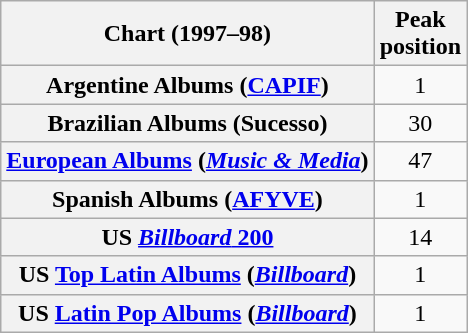<table class="wikitable sortable plainrowheaders">
<tr>
<th align="left">Chart (1997–98)</th>
<th align="left">Peak<br>position</th>
</tr>
<tr>
<th scope="row" align="left">Argentine Albums (<a href='#'>CAPIF</a>)</th>
<td align="center">1</td>
</tr>
<tr>
<th scope="row" align="left">Brazilian Albums (Sucesso)</th>
<td align="center">30</td>
</tr>
<tr>
<th scope="row"><a href='#'>European Albums</a> (<em><a href='#'>Music & Media</a></em>)</th>
<td align="center">47</td>
</tr>
<tr>
<th scope="row" align="left">Spanish Albums (<a href='#'>AFYVE</a>)</th>
<td align="center">1</td>
</tr>
<tr>
<th scope="row" align="left">US <a href='#'><em>Billboard</em> 200</a></th>
<td align="center">14</td>
</tr>
<tr>
<th scope="row" align="left">US <a href='#'>Top Latin Albums</a> (<a href='#'><em>Billboard</em></a>)</th>
<td align="center">1</td>
</tr>
<tr>
<th scope="row" align="left">US <a href='#'>Latin Pop Albums</a> (<a href='#'><em>Billboard</em></a>)</th>
<td align="center">1</td>
</tr>
</table>
